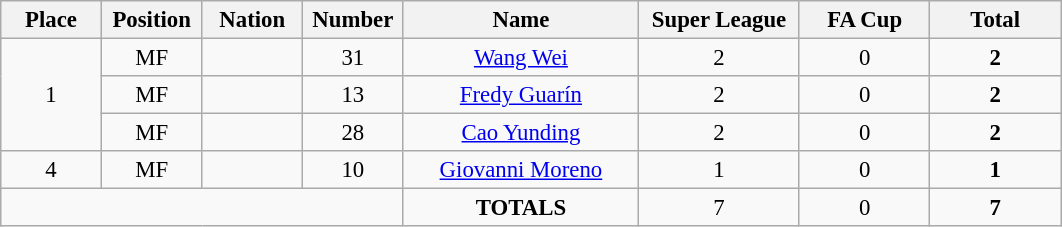<table class="wikitable" style="font-size: 95%; text-align: center;">
<tr>
<th width=60>Place</th>
<th width=60>Position</th>
<th width=60>Nation</th>
<th width=60>Number</th>
<th width=150>Name</th>
<th width=100>Super League</th>
<th width=80>FA Cup</th>
<th width=80><strong>Total</strong></th>
</tr>
<tr>
<td rowspan="3">1</td>
<td>MF</td>
<td></td>
<td>31</td>
<td><a href='#'>Wang Wei</a></td>
<td>2</td>
<td>0</td>
<td><strong>2</strong></td>
</tr>
<tr>
<td>MF</td>
<td></td>
<td>13</td>
<td><a href='#'>Fredy Guarín</a></td>
<td>2</td>
<td>0</td>
<td><strong>2</strong></td>
</tr>
<tr>
<td>MF</td>
<td></td>
<td>28</td>
<td><a href='#'>Cao Yunding</a></td>
<td>2</td>
<td>0</td>
<td><strong>2</strong></td>
</tr>
<tr>
<td>4</td>
<td>MF</td>
<td></td>
<td>10</td>
<td><a href='#'>Giovanni Moreno</a></td>
<td>1</td>
<td>0</td>
<td><strong>1</strong></td>
</tr>
<tr>
<td colspan="4"></td>
<td><strong>TOTALS</strong></td>
<td>7</td>
<td>0</td>
<td><strong>7</strong></td>
</tr>
</table>
